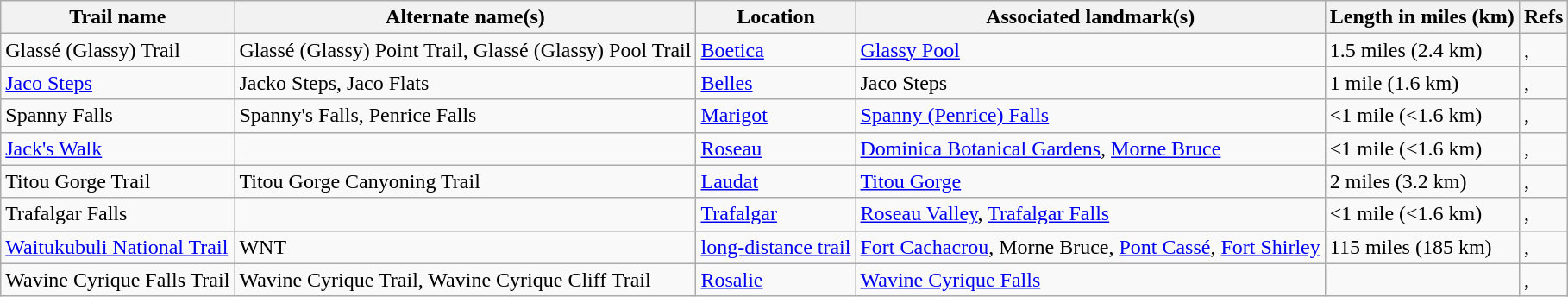<table class="wikitable">
<tr>
<th>Trail name</th>
<th>Alternate name(s)</th>
<th>Location</th>
<th>Associated landmark(s)</th>
<th>Length in miles (km)</th>
<th>Refs</th>
</tr>
<tr>
<td>Glassé (Glassy) Trail</td>
<td>Glassé (Glassy) Point Trail, Glassé (Glassy) Pool Trail</td>
<td><a href='#'>Boetica</a></td>
<td><a href='#'>Glassy Pool</a></td>
<td>1.5 miles (2.4 km)</td>
<td>,</td>
</tr>
<tr>
<td><a href='#'>Jaco Steps</a></td>
<td>Jacko Steps, Jaco Flats</td>
<td><a href='#'>Belles</a></td>
<td>Jaco Steps</td>
<td>1 mile (1.6 km)</td>
<td>,</td>
</tr>
<tr>
<td>Spanny Falls</td>
<td>Spanny's Falls, Penrice Falls</td>
<td><a href='#'>Marigot</a></td>
<td><a href='#'>Spanny (Penrice) Falls</a></td>
<td><1 mile (<1.6 km)</td>
<td>,</td>
</tr>
<tr>
<td><a href='#'>Jack's Walk</a></td>
<td></td>
<td><a href='#'>Roseau</a></td>
<td><a href='#'>Dominica Botanical Gardens</a>, <a href='#'>Morne Bruce</a></td>
<td><1 mile (<1.6 km)</td>
<td>,</td>
</tr>
<tr>
<td>Titou Gorge Trail</td>
<td>Titou Gorge Canyoning Trail</td>
<td><a href='#'>Laudat</a></td>
<td><a href='#'>Titou Gorge</a></td>
<td>2 miles (3.2 km)</td>
<td>,</td>
</tr>
<tr>
<td>Trafalgar Falls</td>
<td></td>
<td><a href='#'>Trafalgar</a></td>
<td><a href='#'>Roseau Valley</a>, <a href='#'>Trafalgar Falls</a></td>
<td><1 mile (<1.6 km)</td>
<td>,</td>
</tr>
<tr>
<td><a href='#'>Waitukubuli National Trail</a></td>
<td>WNT</td>
<td><a href='#'>long-distance trail</a></td>
<td><a href='#'>Fort Cachacrou</a>, Morne Bruce, <a href='#'>Pont Cassé</a>, <a href='#'>Fort Shirley</a></td>
<td>115 miles (185 km)</td>
<td>,</td>
</tr>
<tr>
<td>Wavine Cyrique Falls Trail</td>
<td>Wavine Cyrique Trail, Wavine Cyrique Cliff Trail</td>
<td><a href='#'>Rosalie</a></td>
<td><a href='#'>Wavine Cyrique Falls</a></td>
<td></td>
<td>,</td>
</tr>
</table>
